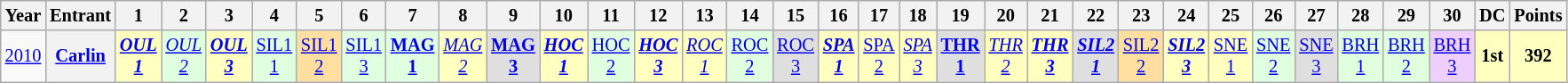<table class="wikitable" style="text-align:center; font-size:85%">
<tr>
<th>Year</th>
<th>Entrant</th>
<th>1</th>
<th>2</th>
<th>3</th>
<th>4</th>
<th>5</th>
<th>6</th>
<th>7</th>
<th>8</th>
<th>9</th>
<th>10</th>
<th>11</th>
<th>12</th>
<th>13</th>
<th>14</th>
<th>15</th>
<th>16</th>
<th>17</th>
<th>18</th>
<th>19</th>
<th>20</th>
<th>21</th>
<th>22</th>
<th>23</th>
<th>24</th>
<th>25</th>
<th>26</th>
<th>27</th>
<th>28</th>
<th>29</th>
<th>30</th>
<th>DC</th>
<th>Points</th>
</tr>
<tr>
<td><a href='#'>2010</a></td>
<th nowrap><a href='#'>Carlin</a></th>
<td style="background:#FFFFBF;"><strong><em><a href='#'>OUL<br>1</a></em></strong><br></td>
<td style="background:#DFFFDF;"><em><a href='#'>OUL<br>2</a></em><br></td>
<td style="background:#FFFFBF;"><strong><em><a href='#'>OUL<br>3</a></em></strong><br></td>
<td style="background:#DFFFDF;"><a href='#'>SIL1<br>1</a><br></td>
<td style="background:#FFDF9F;"><a href='#'>SIL1<br>2</a><br></td>
<td style="background:#DFFFDF;"><a href='#'>SIL1<br>3</a><br></td>
<td style="background:#DFFFDF;"><strong><a href='#'>MAG<br>1</a></strong><br></td>
<td style="background:#FFFFBF;"><em><a href='#'>MAG<br>2</a></em><br></td>
<td style="background:#DFDFDF;"><strong><a href='#'>MAG<br>3</a></strong><br></td>
<td style="background:#FFFFBF;"><strong><em><a href='#'>HOC<br>1</a></em></strong><br></td>
<td style="background:#DFFFDF;"><a href='#'>HOC<br>2</a><br></td>
<td style="background:#FFFFBF;"><strong><em><a href='#'>HOC<br>3</a></em></strong><br></td>
<td style="background:#FFFFBF;"><em><a href='#'>ROC<br>1</a></em><br></td>
<td style="background:#DFFFDF;"><a href='#'>ROC<br>2</a><br></td>
<td style="background:#DFDFDF;"><a href='#'>ROC<br>3</a><br></td>
<td style="background:#FFFFBF;"><strong><em><a href='#'>SPA<br>1</a></em></strong><br></td>
<td style="background:#FFFFBF;"><a href='#'>SPA<br>2</a><br></td>
<td style="background:#FFFFBF;"><em><a href='#'>SPA<br>3</a></em><br></td>
<td style="background:#DFDFDF;"><strong><a href='#'>THR<br>1</a></strong><br></td>
<td style="background:#FFFFBF;"><em><a href='#'>THR<br>2</a></em><br></td>
<td style="background:#FFFFBF;"><strong><em><a href='#'>THR<br>3</a></em></strong><br></td>
<td style="background:#DFDFDF;"><strong><em><a href='#'>SIL2<br>1</a></em></strong><br></td>
<td style="background:#FFDF9F;"><a href='#'>SIL2<br>2</a><br></td>
<td style="background:#FFFFBF;"><strong><em><a href='#'>SIL2<br>3</a></em></strong><br></td>
<td style="background:#FFFFBF;"><a href='#'>SNE<br>1</a><br></td>
<td style="background:#DFFFDF;"><a href='#'>SNE<br>2</a><br></td>
<td style="background:#DFDFDF;"><a href='#'>SNE<br>3</a><br></td>
<td style="background:#DFFFDF;"><a href='#'>BRH<br>1</a><br></td>
<td style="background:#DFFFDF;"><a href='#'>BRH<br>2</a><br></td>
<td style="background:#EFCFFF;"><a href='#'>BRH<br>3</a><br></td>
<th style="background:#FFFFBF;">1st</th>
<th style="background:#FFFFBF;">392</th>
</tr>
</table>
